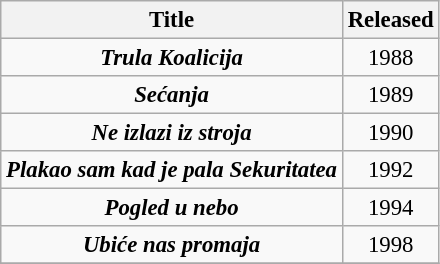<table class="wikitable" style="text-align: center; font-size:95%;">
<tr>
<th>Title</th>
<th>Released</th>
</tr>
<tr>
<td><strong><em>Trula Koalicija</em></strong></td>
<td>1988</td>
</tr>
<tr>
<td><strong><em>Sećanja</em></strong></td>
<td>1989</td>
</tr>
<tr>
<td><strong><em>Ne izlazi iz stroja</em></strong></td>
<td>1990</td>
</tr>
<tr>
<td><strong><em>Plakao sam kad je pala Sekuritatea</em></strong></td>
<td>1992</td>
</tr>
<tr>
<td><strong><em>Pogled u nebo</em></strong></td>
<td>1994</td>
</tr>
<tr>
<td><strong><em>Ubiće nas promaja</em></strong></td>
<td>1998</td>
</tr>
<tr>
</tr>
</table>
